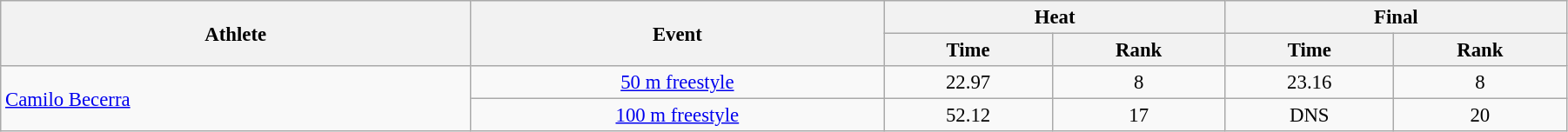<table class=wikitable style="font-size:95%" width="95%">
<tr>
<th rowspan="2">Athlete</th>
<th rowspan="2">Event</th>
<th colspan="2">Heat</th>
<th colspan="2">Final</th>
</tr>
<tr>
<th>Time</th>
<th>Rank</th>
<th>Time</th>
<th>Rank</th>
</tr>
<tr>
<td rowspan=2 width=30%><a href='#'>Camilo Becerra</a></td>
<td align=center><a href='#'>50 m freestyle</a></td>
<td align=center>22.97</td>
<td align=center>8</td>
<td align=center>23.16</td>
<td align=center>8</td>
</tr>
<tr>
<td align=center><a href='#'>100 m freestyle</a></td>
<td align=center>52.12</td>
<td align=center>17</td>
<td align=center>DNS</td>
<td align=center>20</td>
</tr>
</table>
